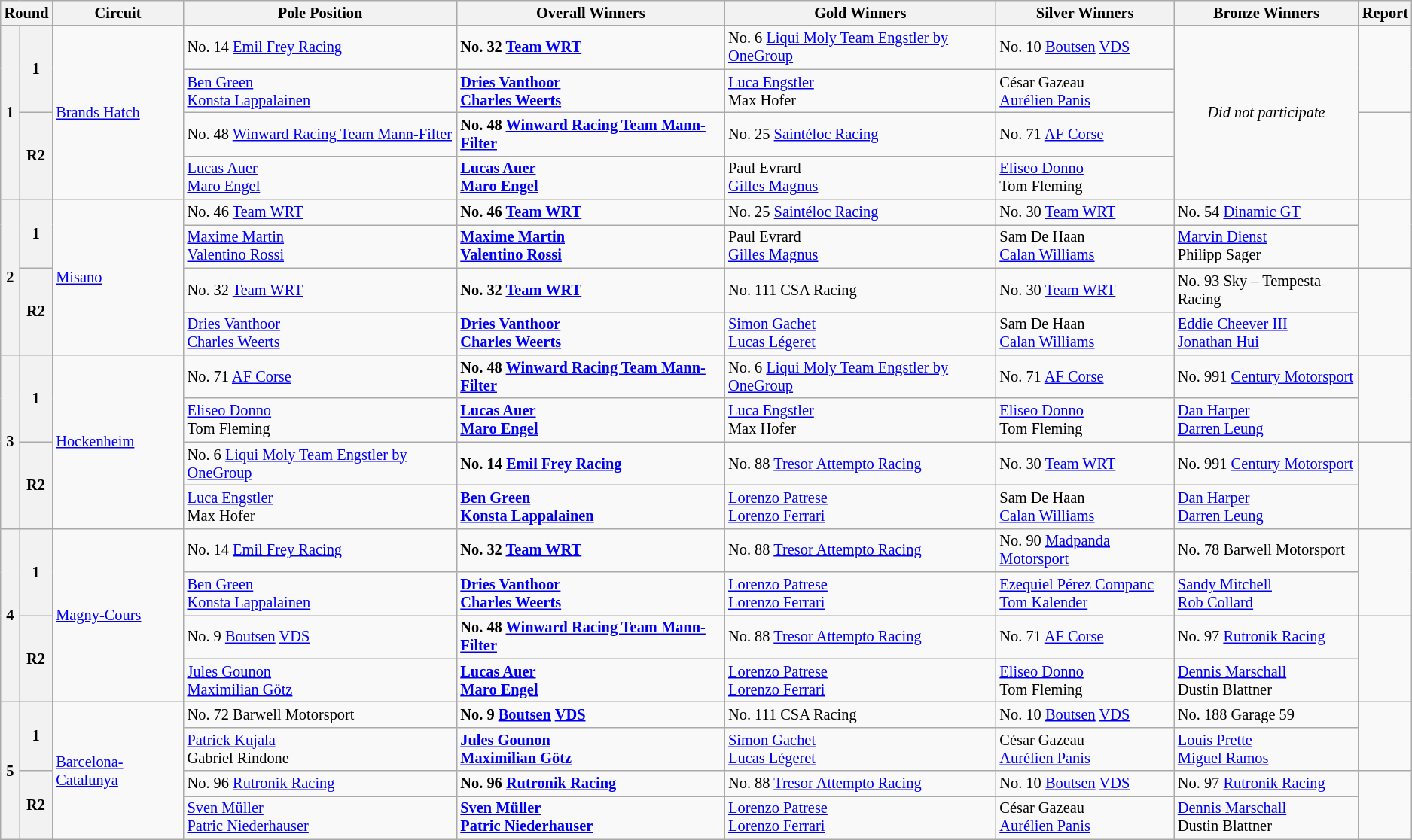<table class="wikitable" style=font-size:85%;">
<tr>
<th colspan=2>Round</th>
<th>Circuit</th>
<th>Pole Position</th>
<th>Overall Winners</th>
<th>Gold Winners</th>
<th>Silver Winners</th>
<th>Bronze Winners</th>
<th>Report</th>
</tr>
<tr>
<th rowspan=4>1</th>
<th rowspan=2>1</th>
<td rowspan=4> <a href='#'>Brands Hatch</a></td>
<td> No. 14 <a href='#'>Emil Frey Racing</a></td>
<td><strong> No. 32 <a href='#'>Team WRT</a></strong></td>
<td> No. 6 <a href='#'>Liqui Moly Team Engstler by OneGroup</a></td>
<td> No. 10 <a href='#'>Boutsen</a> <a href='#'>VDS</a></td>
<td rowspan=4 align=center><em>Did not participate</em></td>
<td rowspan="2"></td>
</tr>
<tr>
<td> <a href='#'>Ben Green</a><br> <a href='#'>Konsta Lappalainen</a></td>
<td><strong> <a href='#'>Dries Vanthoor</a><br> <a href='#'>Charles Weerts</a></strong></td>
<td> <a href='#'>Luca Engstler</a><br> Max Hofer</td>
<td> César Gazeau<br> <a href='#'>Aurélien Panis</a></td>
</tr>
<tr>
<th rowspan=2>R2</th>
<td> No. 48 <a href='#'>Winward Racing Team Mann-Filter</a></td>
<td><strong> No. 48 <a href='#'>Winward Racing Team Mann-Filter</a></strong></td>
<td> No. 25 <a href='#'>Saintéloc Racing</a></td>
<td> No. 71 <a href='#'>AF Corse</a></td>
<td rowspan="2"></td>
</tr>
<tr>
<td> <a href='#'>Lucas Auer</a><br> <a href='#'>Maro Engel</a></td>
<td><strong> <a href='#'>Lucas Auer</a><br> <a href='#'>Maro Engel</a></strong></td>
<td> Paul Evrard<br> <a href='#'>Gilles Magnus</a></td>
<td> <a href='#'>Eliseo Donno</a><br> Tom Fleming</td>
</tr>
<tr>
<th rowspan=4>2</th>
<th rowspan=2>1</th>
<td rowspan=4> <a href='#'>Misano</a></td>
<td> No. 46 <a href='#'>Team WRT</a></td>
<td><strong> No. 46 <a href='#'>Team WRT</a></strong></td>
<td> No. 25 <a href='#'>Saintéloc Racing</a></td>
<td> No. 30 <a href='#'>Team WRT</a></td>
<td> No. 54 <a href='#'>Dinamic GT</a></td>
<td rowspan="2"></td>
</tr>
<tr>
<td> <a href='#'>Maxime Martin</a><br> <a href='#'>Valentino Rossi</a></td>
<td><strong> <a href='#'>Maxime Martin</a><br> <a href='#'>Valentino Rossi</a></strong></td>
<td> Paul Evrard<br> <a href='#'>Gilles Magnus</a></td>
<td> Sam De Haan<br> <a href='#'>Calan Williams</a></td>
<td> <a href='#'>Marvin Dienst</a><br> Philipp Sager</td>
</tr>
<tr>
<th rowspan=2>R2</th>
<td> No. 32 <a href='#'>Team WRT</a></td>
<td><strong> No. 32 <a href='#'>Team WRT</a></strong></td>
<td> No. 111 CSA Racing</td>
<td> No. 30 <a href='#'>Team WRT</a></td>
<td> No. 93 Sky – Tempesta Racing</td>
<td rowspan="2"></td>
</tr>
<tr>
<td> <a href='#'>Dries Vanthoor</a><br> <a href='#'>Charles Weerts</a></td>
<td><strong> <a href='#'>Dries Vanthoor</a><br> <a href='#'>Charles Weerts</a></strong></td>
<td> <a href='#'>Simon Gachet</a><br> <a href='#'>Lucas Légeret</a></td>
<td> Sam De Haan<br> <a href='#'>Calan Williams</a></td>
<td> <a href='#'>Eddie Cheever III</a><br> <a href='#'>Jonathan Hui</a></td>
</tr>
<tr>
<th rowspan=4>3</th>
<th rowspan=2>1</th>
<td rowspan=4> <a href='#'>Hockenheim</a></td>
<td> No. 71 <a href='#'>AF Corse</a></td>
<td><strong> No. 48 <a href='#'>Winward Racing Team Mann-Filter</a></strong></td>
<td> No. 6 <a href='#'>Liqui Moly Team Engstler by OneGroup</a></td>
<td> No. 71 <a href='#'>AF Corse</a></td>
<td> No. 991 <a href='#'>Century Motorsport</a></td>
<td rowspan="2"></td>
</tr>
<tr>
<td> <a href='#'>Eliseo Donno</a><br> Tom Fleming</td>
<td><strong> <a href='#'>Lucas Auer</a><br> <a href='#'>Maro Engel</a></strong></td>
<td> <a href='#'>Luca Engstler</a><br> Max Hofer</td>
<td> <a href='#'>Eliseo Donno</a><br> Tom Fleming</td>
<td> <a href='#'>Dan Harper</a><br> <a href='#'>Darren Leung</a></td>
</tr>
<tr>
<th rowspan=2>R2</th>
<td> No. 6 <a href='#'>Liqui Moly Team Engstler by OneGroup</a></td>
<td><strong> No. 14 <a href='#'>Emil Frey Racing</a></strong></td>
<td> No. 88 <a href='#'>Tresor Attempto Racing</a></td>
<td> No. 30 <a href='#'>Team WRT</a></td>
<td> No. 991 <a href='#'>Century Motorsport</a></td>
<td rowspan="2"></td>
</tr>
<tr>
<td> <a href='#'>Luca Engstler</a><br> Max Hofer</td>
<td><strong> <a href='#'>Ben Green</a><br> <a href='#'>Konsta Lappalainen</a></strong></td>
<td> <a href='#'>Lorenzo Patrese</a><br> <a href='#'>Lorenzo Ferrari</a></td>
<td> Sam De Haan<br> <a href='#'>Calan Williams</a></td>
<td> <a href='#'>Dan Harper</a><br> <a href='#'>Darren Leung</a></td>
</tr>
<tr>
<th rowspan=4>4</th>
<th rowspan=2>1</th>
<td rowspan=4> <a href='#'>Magny-Cours</a></td>
<td> No. 14 <a href='#'>Emil Frey Racing</a></td>
<td><strong> No. 32 <a href='#'>Team WRT</a></strong></td>
<td> No. 88 <a href='#'>Tresor Attempto Racing</a></td>
<td> No. 90 <a href='#'>Madpanda Motorsport</a></td>
<td> No. 78 Barwell Motorsport</td>
<td rowspan="2"></td>
</tr>
<tr>
<td> <a href='#'>Ben Green</a><br> <a href='#'>Konsta Lappalainen</a></td>
<td><strong> <a href='#'>Dries Vanthoor</a><br> <a href='#'>Charles Weerts</a></strong></td>
<td> <a href='#'>Lorenzo Patrese</a><br> <a href='#'>Lorenzo Ferrari</a></td>
<td> <a href='#'>Ezequiel Pérez Companc</a><br> <a href='#'>Tom Kalender</a></td>
<td> <a href='#'>Sandy Mitchell</a><br> <a href='#'>Rob Collard</a></td>
</tr>
<tr>
<th rowspan=2>R2</th>
<td> No. 9 <a href='#'>Boutsen</a> <a href='#'>VDS</a></td>
<td><strong> No. 48 <a href='#'>Winward Racing Team Mann-Filter</a></strong></td>
<td> No. 88 <a href='#'>Tresor Attempto Racing</a></td>
<td> No. 71 <a href='#'>AF Corse</a></td>
<td> No. 97 <a href='#'>Rutronik Racing</a></td>
<td rowspan="2"></td>
</tr>
<tr>
<td> <a href='#'>Jules Gounon</a><br> <a href='#'>Maximilian Götz</a></td>
<td><strong> <a href='#'>Lucas Auer</a><br> <a href='#'>Maro Engel</a></strong></td>
<td> <a href='#'>Lorenzo Patrese</a><br> <a href='#'>Lorenzo Ferrari</a></td>
<td> <a href='#'>Eliseo Donno</a><br> Tom Fleming</td>
<td> <a href='#'>Dennis Marschall</a><br> Dustin Blattner</td>
</tr>
<tr>
<th rowspan=4>5</th>
<th rowspan=2>1</th>
<td rowspan=4> <a href='#'>Barcelona-Catalunya</a></td>
<td> No. 72 Barwell Motorsport</td>
<td><strong> No. 9 <a href='#'>Boutsen</a> <a href='#'>VDS</a></strong></td>
<td> No. 111 CSA Racing</td>
<td> No. 10 <a href='#'>Boutsen</a> <a href='#'>VDS</a></td>
<td> No. 188 Garage 59</td>
<td rowspan="2"></td>
</tr>
<tr>
<td> <a href='#'>Patrick Kujala</a><br> Gabriel Rindone</td>
<td><strong> <a href='#'>Jules Gounon</a><br> <a href='#'>Maximilian Götz</a></strong></td>
<td> <a href='#'>Simon Gachet</a><br> <a href='#'>Lucas Légeret</a></td>
<td> César Gazeau<br> <a href='#'>Aurélien Panis</a></td>
<td> <a href='#'>Louis Prette</a><br> <a href='#'>Miguel Ramos</a></td>
</tr>
<tr>
<th rowspan=2>R2</th>
<td> No. 96 <a href='#'>Rutronik Racing</a></td>
<td><strong> No. 96 <a href='#'>Rutronik Racing</a></strong></td>
<td> No. 88 <a href='#'>Tresor Attempto Racing</a></td>
<td> No. 10 <a href='#'>Boutsen</a> <a href='#'>VDS</a></td>
<td> No. 97 <a href='#'>Rutronik Racing</a></td>
<td rowspan="2"></td>
</tr>
<tr>
<td> <a href='#'>Sven Müller</a><br> <a href='#'>Patric Niederhauser</a></td>
<td><strong> <a href='#'>Sven Müller</a><br> <a href='#'>Patric Niederhauser</a></strong></td>
<td> <a href='#'>Lorenzo Patrese</a><br> <a href='#'>Lorenzo Ferrari</a></td>
<td> César Gazeau<br> <a href='#'>Aurélien Panis</a></td>
<td> <a href='#'>Dennis Marschall</a><br> Dustin Blattner</td>
</tr>
</table>
